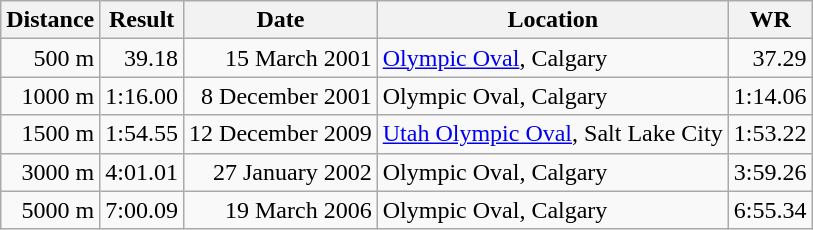<table class="wikitable">
<tr>
<th>Distance</th>
<th>Result</th>
<th>Date</th>
<th>Location</th>
<th>WR</th>
</tr>
<tr align="right">
<td>500 m</td>
<td>39.18</td>
<td>15 March 2001</td>
<td align="left"><a href='#'>Olympic Oval</a>, Calgary</td>
<td>37.29</td>
</tr>
<tr align="right">
<td>1000 m</td>
<td>1:16.00</td>
<td>8 December 2001</td>
<td align="left">Olympic Oval, Calgary</td>
<td>1:14.06</td>
</tr>
<tr align="right">
<td>1500 m</td>
<td>1:54.55</td>
<td>12 December 2009</td>
<td align="left"><a href='#'>Utah Olympic Oval</a>, Salt Lake City</td>
<td>1:53.22</td>
</tr>
<tr align="right">
<td>3000 m</td>
<td>4:01.01</td>
<td>27 January 2002</td>
<td align="left">Olympic Oval, Calgary</td>
<td>3:59.26</td>
</tr>
<tr align="right">
<td>5000 m</td>
<td>7:00.09</td>
<td>19 March 2006</td>
<td align="left">Olympic Oval, Calgary</td>
<td>6:55.34</td>
</tr>
</table>
